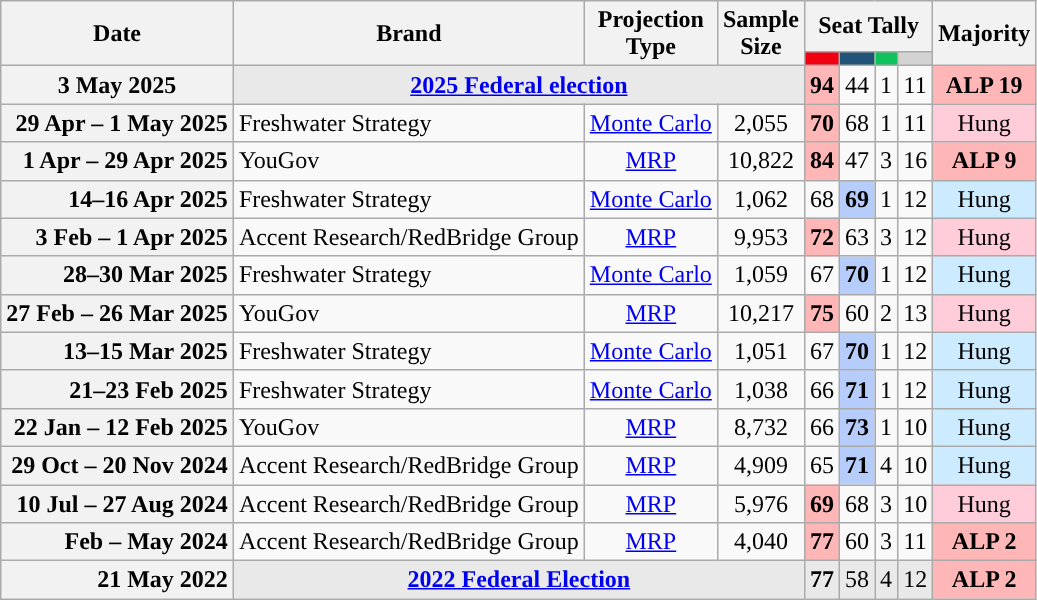<table class="nowrap wikitable sortable tpl-blanktable" style="text-align:center;font-size:100%">
<tr>
<th rowspan="2">Date</th>
<th rowspan="2">Brand</th>
<th rowspan="2">Projection<br>Type</th>
<th rowspan="2">Sample<br>Size</th>
<th colspan="4">Seat Tally</th>
<th rowspan="2">Majority</th>
</tr>
<tr>
<th class="unsortable" style="background:#F00011"></th>
<th class="unsortable" style="background:#225479"></th>
<th class="unsortable" style="background:#10C25B"></th>
<th class="unsortable" style="background:lightgray"></th>
</tr>
<tr>
<th>3 May 2025</th>
<td colspan="3" style="background:#e9e9e9"><strong><a href='#'>2025 Federal election</a></strong></td>
<td style="background:#FFB6B6"><strong>94</strong></td>
<td>44</td>
<td>1</td>
<td>11</td>
<td style="background:#FFB6B6"><strong>ALP 19</strong></td>
</tr>
<tr>
<th style=text-align:right>29 Apr – 1 May 2025</th>
<td style=text-align:left>Freshwater Strategy</td>
<td><a href='#'>Monte Carlo</a></td>
<td>2,055</td>
<td style="background:#FFB6B6"><strong>70</strong></td>
<td>68</td>
<td>1</td>
<td>11</td>
<td style="background:#ffccd9;">Hung<br></td>
</tr>
<tr>
<th style=text-align:right>1 Apr – 29 Apr 2025</th>
<td style=text-align:left>YouGov</td>
<td><a href='#'>MRP</a></td>
<td>10,822</td>
<td style="background:#FFB6B6"><strong>84</strong></td>
<td>47</td>
<td>3</td>
<td>16</td>
<td ! style=background:#FFB6B6><strong>ALP 9</strong></td>
</tr>
<tr>
<th style=text-align:right>14–16 Apr 2025</th>
<td style=text-align:left>Freshwater Strategy</td>
<td><a href='#'>Monte Carlo</a></td>
<td>1,062</td>
<td>68</td>
<td style="background:#B6CDFB"><strong>69</strong></td>
<td>1</td>
<td>12</td>
<td style="background:#CCEBFF;">Hung<br></td>
</tr>
<tr>
<th style=text-align:right>3 Feb – 1 Apr 2025</th>
<td style=text-align:left>Accent Research/RedBridge Group<br></td>
<td><a href='#'>MRP</a></td>
<td>9,953</td>
<td style="background:#FFB6B6"><strong>72</strong></td>
<td>63</td>
<td>3</td>
<td>12</td>
<td style="background:#ffccd9;">Hung<br></td>
</tr>
<tr>
<th style=text-align:right>28–30 Mar 2025</th>
<td style=text-align:left>Freshwater Strategy</td>
<td><a href='#'>Monte Carlo</a></td>
<td>1,059</td>
<td>67</td>
<td style="background:#B6CDFB"><strong>70</strong></td>
<td>1</td>
<td>12</td>
<td style="background:#CCEBFF;">Hung<br></td>
</tr>
<tr>
<th style=text-align:right>27 Feb – 26 Mar 2025</th>
<td style=text-align:left>YouGov</td>
<td><a href='#'>MRP</a></td>
<td>10,217</td>
<td style="background:#FFB6B6"><strong>75</strong></td>
<td>60</td>
<td>2</td>
<td>13</td>
<td style="background:#ffccd9;">Hung<br></td>
</tr>
<tr>
<th style=text-align:right>13–15 Mar 2025</th>
<td style=text-align:left>Freshwater Strategy</td>
<td><a href='#'>Monte Carlo</a></td>
<td>1,051</td>
<td>67</td>
<td style="background:#B6CDFB"><strong>70</strong></td>
<td>1</td>
<td>12</td>
<td style="background:#CCEBFF;">Hung<br></td>
</tr>
<tr>
<th style=text-align:right>21–23 Feb 2025</th>
<td style=text-align:left>Freshwater Strategy</td>
<td><a href='#'>Monte Carlo</a></td>
<td>1,038</td>
<td>66</td>
<td style="background:#B6CDFB"><strong>71</strong></td>
<td>1</td>
<td>12</td>
<td style="background:#CCEBFF;">Hung<br></td>
</tr>
<tr>
<th style=text-align:right>22 Jan – 12 Feb 2025</th>
<td style=text-align:left>YouGov</td>
<td><a href='#'>MRP</a></td>
<td>8,732</td>
<td>66</td>
<td style="background:#B6CDFB"><strong>73</strong></td>
<td>1</td>
<td>10</td>
<td style="background:#CCEBFF;">Hung<br></td>
</tr>
<tr>
<th style="text-align:right">29 Oct – 20 Nov 2024</th>
<td style="text-align:left">Accent Research/RedBridge Group</td>
<td><a href='#'>MRP</a></td>
<td>4,909</td>
<td>65</td>
<td style="background:#B6CDFB"><strong>71</strong></td>
<td>4</td>
<td>10</td>
<td style="background:#CCEBFF;">Hung<br></td>
</tr>
<tr>
<th style=text-align:right>10 Jul – 27 Aug 2024</th>
<td style=text-align:left>Accent Research/RedBridge Group</td>
<td><a href='#'>MRP</a></td>
<td>5,976</td>
<td style="background:#FFB6B6"><strong>69</strong></td>
<td>68</td>
<td>3</td>
<td>10</td>
<td style="background:#ffccd9;">Hung<br></td>
</tr>
<tr>
<th style=text-align:right>Feb – May 2024</th>
<td style=text-align:left>Accent Research/RedBridge Group</td>
<td><a href='#'>MRP</a></td>
<td>4,040</td>
<td style="background:#FFB6B6"><strong>77</strong></td>
<td>60</td>
<td>3</td>
<td>11</td>
<td ! style=background:#FFB6B6><strong>ALP 2</strong></td>
</tr>
<tr>
<th style=text-align:right>21 May 2022</th>
<td colspan="3" style="background:#e9e9e9"><strong><a href='#'>2022 Federal Election</a></strong></td>
<td style="background:#e9e9e9;"><strong>77</strong></td>
<td style="background:#e9e9e9;">58</td>
<td style="background:#e9e9e9;">4</td>
<td style="background:#e9e9e9;">12</td>
<td style=background:#FFB6B6><strong>ALP 2</strong></td>
</tr>
</table>
